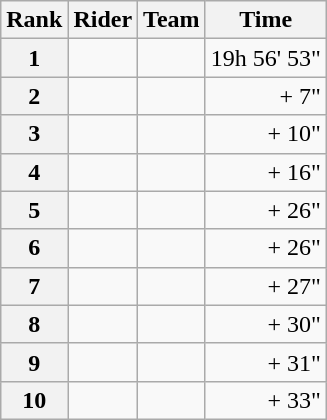<table class="wikitable" margin-bottom:0;">
<tr>
<th scope="col">Rank</th>
<th scope="col">Rider</th>
<th scope="col">Team</th>
<th scope="col">Time</th>
</tr>
<tr>
<th scope="row">1</th>
<td> </td>
<td></td>
<td align="right">19h 56' 53"</td>
</tr>
<tr>
<th scope="row">2</th>
<td></td>
<td></td>
<td align="right">+ 7"</td>
</tr>
<tr>
<th scope="row">3</th>
<td></td>
<td></td>
<td align="right">+ 10"</td>
</tr>
<tr>
<th scope="row">4</th>
<td></td>
<td></td>
<td align="right">+ 16"</td>
</tr>
<tr>
<th scope="row">5</th>
<td></td>
<td></td>
<td align="right">+ 26"</td>
</tr>
<tr>
<th scope="row">6</th>
<td></td>
<td></td>
<td align="right">+ 26"</td>
</tr>
<tr>
<th scope="row">7</th>
<td> </td>
<td></td>
<td align="right">+ 27"</td>
</tr>
<tr>
<th scope="row">8</th>
<td></td>
<td></td>
<td align="right">+ 30"</td>
</tr>
<tr>
<th scope="row">9</th>
<td></td>
<td></td>
<td align="right">+ 31"</td>
</tr>
<tr>
<th scope="row">10</th>
<td></td>
<td></td>
<td align="right">+ 33"</td>
</tr>
</table>
